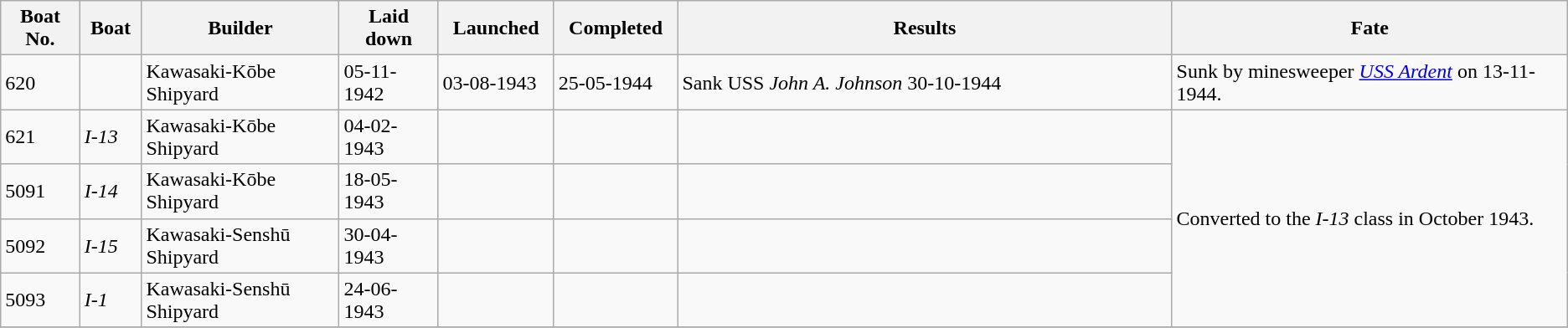<table class="wikitable">
<tr>
<th width="4%">Boat No.</th>
<th width="3%">Boat</th>
<th width="10%">Builder</th>
<th width="5%">Laid down</th>
<th width="5%">Launched</th>
<th width="5%">Completed</th>
<th width="25%">Results</th>
<th width="20%">Fate</th>
</tr>
<tr>
<td>620</td>
<td><em></em></td>
<td>Kawasaki-Kōbe Shipyard</td>
<td>05-11-1942</td>
<td>03-08-1943</td>
<td>25-05-1944</td>
<td>Sank USS <em>John A. Johnson</em> 30-10-1944</td>
<td>Sunk by minesweeper <em><a href='#'>USS Ardent</a></em> on 13-11-1944.</td>
</tr>
<tr>
<td>621</td>
<td><em>I-13</em></td>
<td>Kawasaki-Kōbe Shipyard</td>
<td>04-02-1943</td>
<td></td>
<td></td>
<td></td>
<td rowspan="4">Converted to the <em>I-13</em> class in October 1943.</td>
</tr>
<tr>
<td>5091</td>
<td><em>I-14</em></td>
<td>Kawasaki-Kōbe Shipyard</td>
<td>18-05-1943</td>
<td></td>
<td></td>
<td></td>
</tr>
<tr>
<td>5092</td>
<td><em>I-15</em></td>
<td>Kawasaki-Senshū Shipyard</td>
<td>30-04-1943</td>
<td></td>
<td></td>
<td></td>
</tr>
<tr>
<td>5093</td>
<td><em>I-1</em></td>
<td>Kawasaki-Senshū Shipyard</td>
<td>24-06-1943</td>
<td></td>
<td></td>
<td></td>
</tr>
<tr>
</tr>
</table>
